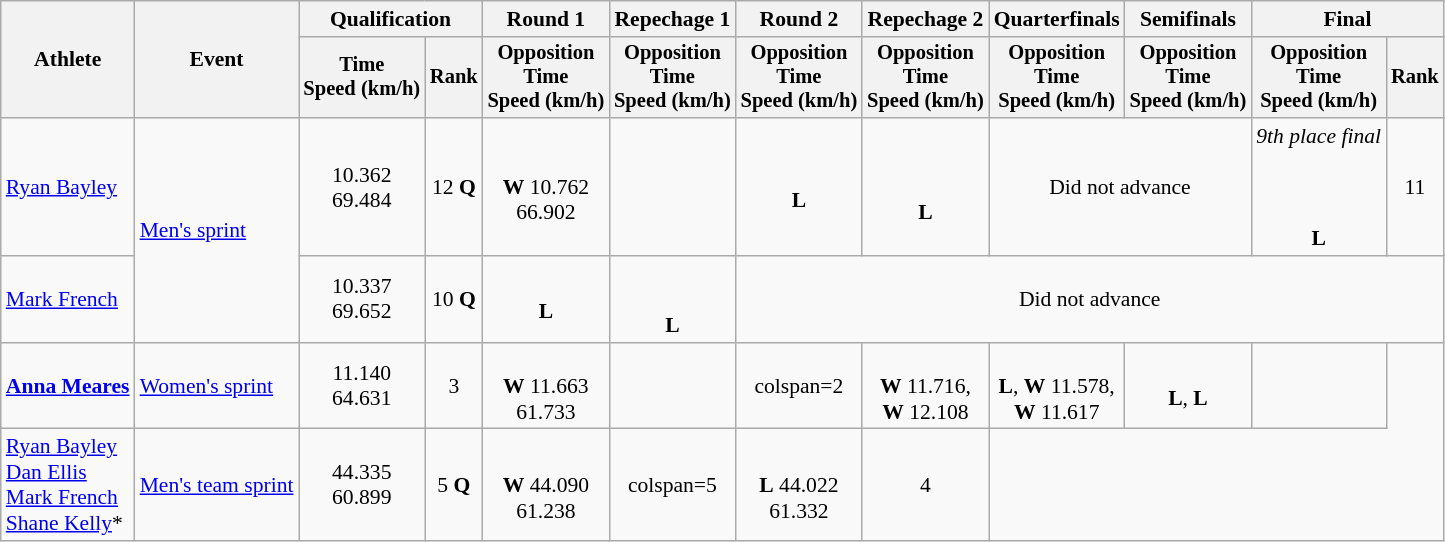<table class="wikitable" style="font-size:90%">
<tr>
<th rowspan="2">Athlete</th>
<th rowspan="2">Event</th>
<th colspan=2>Qualification</th>
<th>Round 1</th>
<th>Repechage 1</th>
<th>Round 2</th>
<th>Repechage 2</th>
<th>Quarterfinals</th>
<th>Semifinals</th>
<th colspan=2>Final</th>
</tr>
<tr style="font-size:95%">
<th>Time<br>Speed (km/h)</th>
<th>Rank</th>
<th>Opposition<br>Time<br>Speed (km/h)</th>
<th>Opposition<br>Time<br>Speed (km/h)</th>
<th>Opposition<br>Time<br>Speed (km/h)</th>
<th>Opposition<br>Time<br>Speed (km/h)</th>
<th>Opposition<br>Time<br>Speed (km/h)</th>
<th>Opposition<br>Time<br>Speed (km/h)</th>
<th>Opposition<br>Time<br>Speed (km/h)</th>
<th>Rank</th>
</tr>
<tr align=center>
<td align=left><a href='#'>Ryan Bayley</a></td>
<td align=left rowspan=2><a href='#'>Men's sprint</a></td>
<td>10.362<br>69.484</td>
<td>12 <strong>Q</strong></td>
<td><br><strong>W</strong> 10.762<br>66.902</td>
<td></td>
<td><br><strong>L</strong></td>
<td><br><br><strong>L</strong></td>
<td colspan=2>Did not advance</td>
<td><em>9th place final</em><br><br><br><br><strong>L</strong></td>
<td>11</td>
</tr>
<tr align=center>
<td align=left><a href='#'>Mark French</a></td>
<td>10.337<br>69.652</td>
<td>10 <strong>Q</strong></td>
<td><br><strong>L</strong></td>
<td><br><br><strong>L</strong></td>
<td colspan=6>Did not advance</td>
</tr>
<tr align=center>
<td align=left><strong><a href='#'>Anna Meares</a></strong></td>
<td align=left><a href='#'>Women's sprint</a></td>
<td>11.140<br>64.631</td>
<td>3</td>
<td><br><strong>W</strong> 11.663<br>61.733</td>
<td></td>
<td>colspan=2 </td>
<td><br><strong>W</strong> 11.716,<br><strong>W</strong> 12.108</td>
<td><br><strong>L</strong>, <strong>W</strong> 11.578,<br><strong>W</strong> 11.617</td>
<td><br><strong>L</strong>, <strong>L</strong></td>
<td></td>
</tr>
<tr align=center>
<td align=left><a href='#'>Ryan Bayley</a><br><a href='#'>Dan Ellis</a><br><a href='#'>Mark French</a><br><a href='#'>Shane Kelly</a>*</td>
<td align=left><a href='#'>Men's team sprint</a></td>
<td>44.335<br>60.899</td>
<td>5 <strong>Q</strong></td>
<td><br><strong>W</strong> 44.090 <br>61.238</td>
<td>colspan=5 </td>
<td><br><strong>L</strong> 44.022 <br>61.332</td>
<td>4</td>
</tr>
</table>
